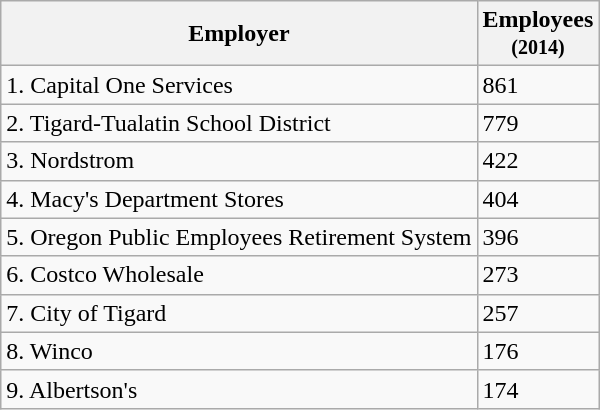<table class="wikitable">
<tr>
<th>Employer</th>
<th>Employees<br><small>(2014)</small></th>
</tr>
<tr>
<td>1. Capital One Services</td>
<td>861</td>
</tr>
<tr>
<td>2. Tigard-Tualatin School District</td>
<td>779</td>
</tr>
<tr>
<td>3. Nordstrom</td>
<td>422</td>
</tr>
<tr>
<td>4. Macy's Department Stores</td>
<td>404</td>
</tr>
<tr>
<td>5. Oregon Public Employees Retirement System</td>
<td>396</td>
</tr>
<tr>
<td>6. Costco Wholesale</td>
<td>273</td>
</tr>
<tr>
<td>7. City of Tigard</td>
<td>257</td>
</tr>
<tr>
<td>8. Winco</td>
<td>176</td>
</tr>
<tr>
<td>9. Albertson's</td>
<td>174</td>
</tr>
</table>
